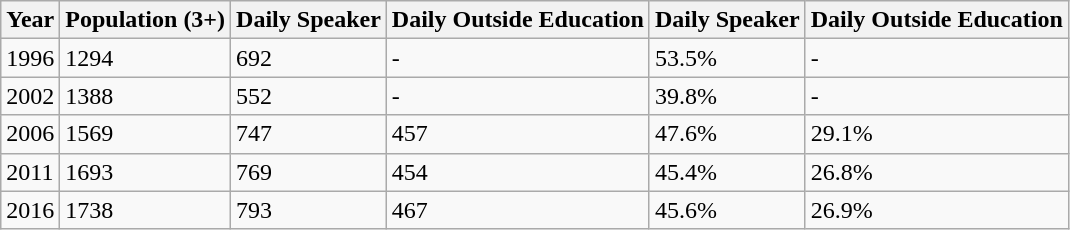<table class="wikitable">
<tr>
<th>Year</th>
<th>Population (3+)</th>
<th>Daily Speaker</th>
<th>Daily Outside Education</th>
<th>Daily Speaker</th>
<th>Daily Outside Education</th>
</tr>
<tr>
<td>1996</td>
<td>1294</td>
<td>692</td>
<td>-</td>
<td>53.5%</td>
<td>-</td>
</tr>
<tr>
<td>2002</td>
<td>1388</td>
<td>552</td>
<td>-</td>
<td>39.8%</td>
<td>-</td>
</tr>
<tr>
<td>2006</td>
<td>1569</td>
<td>747</td>
<td>457</td>
<td>47.6%</td>
<td>29.1%</td>
</tr>
<tr>
<td>2011</td>
<td>1693</td>
<td>769</td>
<td>454</td>
<td>45.4%</td>
<td>26.8%</td>
</tr>
<tr>
<td>2016</td>
<td>1738</td>
<td>793</td>
<td>467</td>
<td>45.6%</td>
<td>26.9%</td>
</tr>
</table>
